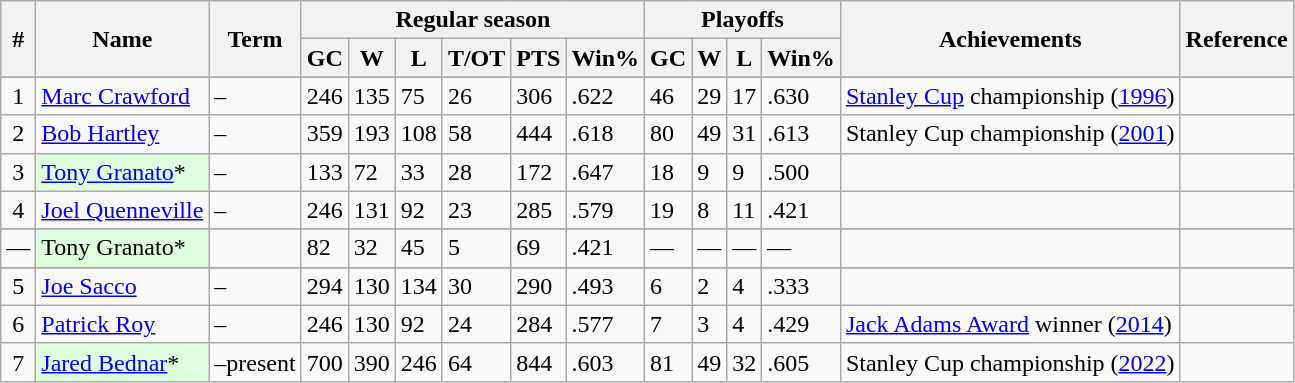<table class="wikitable">
<tr>
<th rowspan="2">#</th>
<th rowspan="2">Name</th>
<th rowspan="2">Term</th>
<th colspan="6">Regular season</th>
<th colspan="4">Playoffs</th>
<th rowspan="2">Achievements</th>
<th rowspan="2">Reference</th>
</tr>
<tr>
<th>GC</th>
<th>W</th>
<th>L</th>
<th>T/OT</th>
<th>PTS</th>
<th>Win%</th>
<th>GC</th>
<th>W</th>
<th>L</th>
<th>Win%</th>
</tr>
<tr>
</tr>
<tr>
<td align=center>1</td>
<td><a href='#'>Marc Crawford</a></td>
<td>–</td>
<td>246</td>
<td>135</td>
<td>75</td>
<td>26</td>
<td>306</td>
<td>.622</td>
<td>46</td>
<td>29</td>
<td>17</td>
<td>.630</td>
<td><a href='#'>Stanley Cup</a> championship (<a href='#'>1996</a>)</td>
<td align=center></td>
</tr>
<tr>
<td align=center>2</td>
<td><a href='#'>Bob Hartley</a></td>
<td>–</td>
<td>359</td>
<td>193</td>
<td>108</td>
<td>58</td>
<td>444</td>
<td>.618</td>
<td>80</td>
<td>49</td>
<td>31</td>
<td>.613</td>
<td>Stanley Cup championship (<a href='#'>2001</a>)</td>
<td align=center></td>
</tr>
<tr>
<td align=center>3</td>
<td style="background-color:#ddffdd"><a href='#'>Tony Granato</a>*</td>
<td>–</td>
<td>133</td>
<td>72</td>
<td>33</td>
<td>28</td>
<td>172</td>
<td>.647</td>
<td>18</td>
<td>9</td>
<td>9</td>
<td>.500</td>
<td></td>
<td align=center></td>
</tr>
<tr>
<td align=center>4</td>
<td><a href='#'>Joel Quenneville</a></td>
<td>–</td>
<td>246</td>
<td>131</td>
<td>92</td>
<td>23</td>
<td>285</td>
<td>.579</td>
<td>19</td>
<td>8</td>
<td>11</td>
<td>.421</td>
<td></td>
<td align=center></td>
</tr>
<tr>
</tr>
<tr>
<td align=center>—</td>
<td style="background-color:#ddffdd">Tony Granato*</td>
<td></td>
<td>82</td>
<td>32</td>
<td>45</td>
<td>5</td>
<td>69</td>
<td>.421</td>
<td>—</td>
<td>—</td>
<td>—</td>
<td>—</td>
<td></td>
<td align=center></td>
</tr>
<tr>
</tr>
<tr>
<td align=center>5</td>
<td><a href='#'>Joe Sacco</a></td>
<td>–</td>
<td>294</td>
<td>130</td>
<td>134</td>
<td>30</td>
<td>290</td>
<td>.493</td>
<td>6</td>
<td>2</td>
<td>4</td>
<td>.333</td>
<td></td>
<td align=center></td>
</tr>
<tr>
<td align=center>6</td>
<td><a href='#'>Patrick Roy</a></td>
<td>–</td>
<td>246</td>
<td>130</td>
<td>92</td>
<td>24</td>
<td>284</td>
<td>.577</td>
<td>7</td>
<td>3</td>
<td>4</td>
<td>.429</td>
<td><a href='#'>Jack Adams Award</a> winner (<a href='#'>2014</a>)</td>
<td align=center></td>
</tr>
<tr>
<td align=center>7</td>
<td style="background-color:#ddffdd"><a href='#'>Jared Bednar</a>*</td>
<td>–present</td>
<td>700</td>
<td>390</td>
<td>246</td>
<td>64</td>
<td>844</td>
<td>.603</td>
<td>81</td>
<td>49</td>
<td>32</td>
<td>.605</td>
<td>Stanley Cup championship (<a href='#'>2022</a>)</td>
<td align=center></td>
</tr>
</table>
